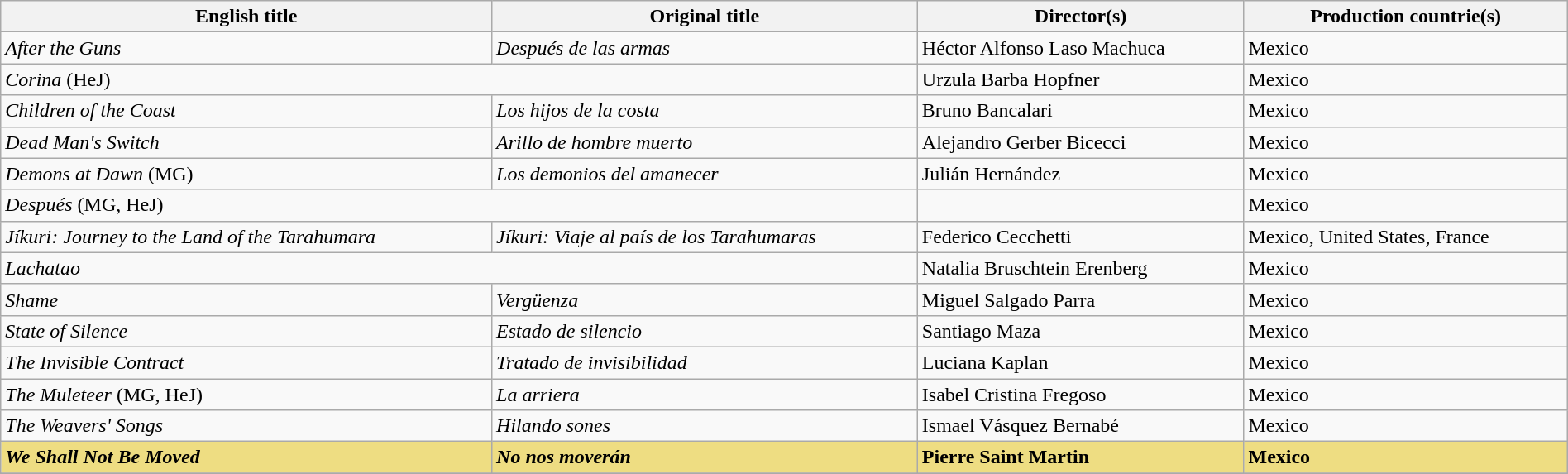<table class="sortable wikitable" style="width:100%; margin-bottom:4px" cellpadding="5">
<tr>
<th scope="col">English title</th>
<th scope="col">Original title</th>
<th scope="col">Director(s)</th>
<th scope="col">Production countrie(s)</th>
</tr>
<tr>
<td><em>After the Guns</em></td>
<td><em> Después de las armas</em></td>
<td>Héctor Alfonso Laso Machuca</td>
<td>Mexico</td>
</tr>
<tr>
<td colspan="2"><em>Corina</em> (HeJ)</td>
<td>Urzula Barba Hopfner</td>
<td>Mexico</td>
</tr>
<tr>
<td><em>Children of the Coast</em></td>
<td><em>Los hijos de la costa</em></td>
<td>Bruno Bancalari</td>
<td>Mexico</td>
</tr>
<tr>
<td><em>Dead Man's Switch</em></td>
<td><em>Arillo de hombre muerto</em></td>
<td>Alejandro Gerber Bicecci</td>
<td>Mexico</td>
</tr>
<tr>
<td><em>Demons at Dawn</em> (MG)</td>
<td><em>Los demonios del amanecer</em></td>
<td>Julián Hernández</td>
<td>Mexico</td>
</tr>
<tr>
<td colspan="2"><em>Después</em> (MG, HeJ)</td>
<td></td>
<td>Mexico</td>
</tr>
<tr>
<td><em>Jíkuri: Journey to the Land of the Tarahumara</em></td>
<td><em>Jíkuri: Viaje al país de los Tarahumaras</em></td>
<td>Federico Cecchetti</td>
<td>Mexico, United States, France</td>
</tr>
<tr>
<td colspan="2"><em>Lachatao</em></td>
<td>Natalia Bruschtein Erenberg</td>
<td>Mexico</td>
</tr>
<tr>
<td><em>Shame</em></td>
<td><em>Vergüenza</em></td>
<td>Miguel Salgado Parra</td>
<td>Mexico</td>
</tr>
<tr>
<td><em>State of Silence</em></td>
<td><em>Estado de silencio</em></td>
<td>Santiago Maza</td>
<td>Mexico</td>
</tr>
<tr>
<td><em>The Invisible Contract</em></td>
<td><em>Tratado de invisibilidad</em></td>
<td>Luciana Kaplan</td>
<td>Mexico</td>
</tr>
<tr>
<td><em>The Muleteer</em> (MG, HeJ)</td>
<td><em>La arriera</em></td>
<td>Isabel Cristina Fregoso</td>
<td>Mexico</td>
</tr>
<tr>
<td><em>The Weavers' Songs</em></td>
<td><em>Hilando sones</em></td>
<td>Ismael Vásquez Bernabé</td>
<td>Mexico</td>
</tr>
<tr style="background:#EEDD82">
<td><strong><em>We Shall Not Be Moved</em></strong></td>
<td><strong><em>No nos moverán</em></strong></td>
<td><strong>Pierre Saint Martin</strong></td>
<td><strong>Mexico</strong></td>
</tr>
<tr>
</tr>
</table>
